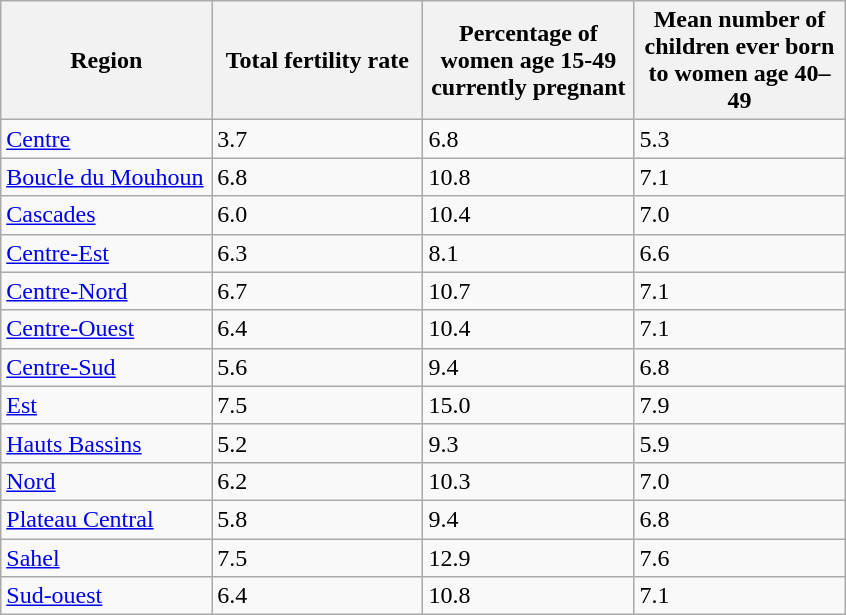<table class="wikitable sortable">
<tr>
<th style="width:100pt;">Region</th>
<th style="width:100pt;">Total fertility rate</th>
<th style="width:100pt;">Percentage of women age 15-49 currently pregnant</th>
<th style="width:100pt;">Mean number of children ever born to women age 40–49</th>
</tr>
<tr>
<td><a href='#'>Centre</a></td>
<td>3.7</td>
<td>6.8</td>
<td>5.3</td>
</tr>
<tr>
<td><a href='#'>Boucle du Mouhoun</a></td>
<td>6.8</td>
<td>10.8</td>
<td>7.1</td>
</tr>
<tr>
<td><a href='#'>Cascades</a></td>
<td>6.0</td>
<td>10.4</td>
<td>7.0</td>
</tr>
<tr>
<td><a href='#'>Centre-Est</a></td>
<td>6.3</td>
<td>8.1</td>
<td>6.6</td>
</tr>
<tr>
<td><a href='#'>Centre-Nord</a></td>
<td>6.7</td>
<td>10.7</td>
<td>7.1</td>
</tr>
<tr>
<td><a href='#'>Centre-Ouest</a></td>
<td>6.4</td>
<td>10.4</td>
<td>7.1</td>
</tr>
<tr>
<td><a href='#'>Centre-Sud</a></td>
<td>5.6</td>
<td>9.4</td>
<td>6.8</td>
</tr>
<tr>
<td><a href='#'>Est</a></td>
<td>7.5</td>
<td>15.0</td>
<td>7.9</td>
</tr>
<tr>
<td><a href='#'>Hauts Bassins</a></td>
<td>5.2</td>
<td>9.3</td>
<td>5.9</td>
</tr>
<tr>
<td><a href='#'>Nord</a></td>
<td>6.2</td>
<td>10.3</td>
<td>7.0</td>
</tr>
<tr>
<td><a href='#'>Plateau Central</a></td>
<td>5.8</td>
<td>9.4</td>
<td>6.8</td>
</tr>
<tr>
<td><a href='#'>Sahel</a></td>
<td>7.5</td>
<td>12.9</td>
<td>7.6</td>
</tr>
<tr>
<td><a href='#'>Sud-ouest</a></td>
<td>6.4</td>
<td>10.8</td>
<td>7.1</td>
</tr>
</table>
